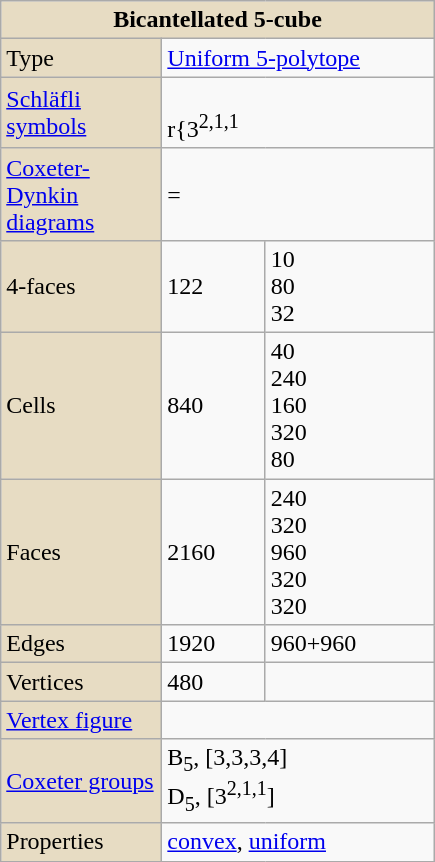<table class="wikitable" align="right" style="margin-left:10px" width="290">
<tr>
<td bgcolor=#e7dcc3 align=center colspan=3><strong>Bicantellated 5-cube</strong></td>
</tr>
<tr>
<td style="width:100px" bgcolor=#e7dcc3>Type</td>
<td colspan=2><a href='#'>Uniform 5-polytope</a></td>
</tr>
<tr>
<td bgcolor=#e7dcc3><a href='#'>Schläfli symbols</a></td>
<td colspan=2><br>r{3<sup>2,1,1</sup></td>
</tr>
<tr>
<td bgcolor=#e7dcc3><a href='#'>Coxeter-Dynkin diagrams</a></td>
<td colspan=2> = <br></td>
</tr>
<tr>
<td bgcolor=#e7dcc3>4-faces</td>
<td>122</td>
<td>10  <br>80  <br>32  </td>
</tr>
<tr>
<td bgcolor=#e7dcc3>Cells</td>
<td>840</td>
<td>40  <br>240  <br>160  <br>320  <br>80  </td>
</tr>
<tr>
<td bgcolor=#e7dcc3>Faces</td>
<td>2160</td>
<td>240  <br>320  <br>960  <br>320  <br>320  </td>
</tr>
<tr>
<td bgcolor=#e7dcc3>Edges</td>
<td>1920</td>
<td>960+960</td>
</tr>
<tr>
<td bgcolor=#e7dcc3>Vertices</td>
<td>480</td>
</tr>
<tr>
<td bgcolor=#e7dcc3><a href='#'>Vertex figure</a></td>
<td colspan=2></td>
</tr>
<tr>
<td bgcolor=#e7dcc3><a href='#'>Coxeter groups</a></td>
<td colspan=2>B<sub>5</sub>, [3,3,3,4]<br>D<sub>5</sub>, [3<sup>2,1,1</sup>]</td>
</tr>
<tr>
<td bgcolor=#e7dcc3>Properties</td>
<td colspan=2><a href='#'>convex</a>, <a href='#'>uniform</a></td>
</tr>
</table>
